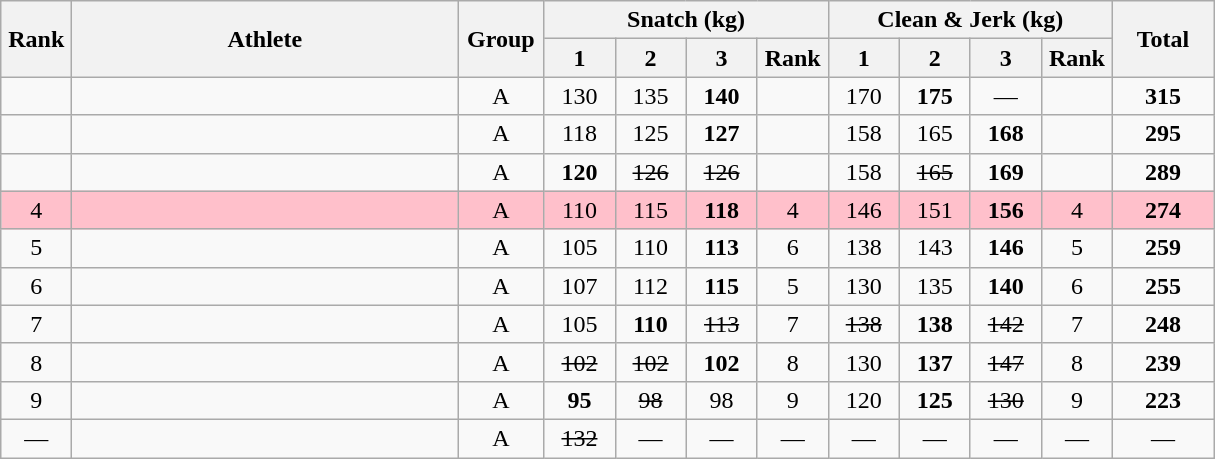<table class = "wikitable" style="text-align:center;">
<tr>
<th rowspan=2 width=40>Rank</th>
<th rowspan=2 width=250>Athlete</th>
<th rowspan=2 width=50>Group</th>
<th colspan=4>Snatch (kg)</th>
<th colspan=4>Clean & Jerk (kg)</th>
<th rowspan=2 width=60>Total</th>
</tr>
<tr>
<th width=40>1</th>
<th width=40>2</th>
<th width=40>3</th>
<th width=40>Rank</th>
<th width=40>1</th>
<th width=40>2</th>
<th width=40>3</th>
<th width=40>Rank</th>
</tr>
<tr>
<td></td>
<td align=left></td>
<td>A</td>
<td>130</td>
<td>135</td>
<td><strong>140</strong></td>
<td></td>
<td>170</td>
<td><strong>175</strong></td>
<td>—</td>
<td></td>
<td><strong>315</strong></td>
</tr>
<tr>
<td></td>
<td align=left></td>
<td>A</td>
<td>118</td>
<td>125</td>
<td><strong>127</strong></td>
<td></td>
<td>158</td>
<td>165</td>
<td><strong>168</strong></td>
<td></td>
<td><strong>295</strong></td>
</tr>
<tr>
<td></td>
<td align=left></td>
<td>A</td>
<td><strong>120</strong></td>
<td><s>126</s></td>
<td><s>126</s></td>
<td></td>
<td>158</td>
<td><s>165</s></td>
<td><strong>169</strong></td>
<td></td>
<td><strong>289</strong></td>
</tr>
<tr bgcolor=pink>
<td>4</td>
<td align=left></td>
<td>A</td>
<td>110</td>
<td>115</td>
<td><strong>118</strong></td>
<td>4</td>
<td>146</td>
<td>151</td>
<td><strong>156</strong></td>
<td>4</td>
<td><strong>274</strong></td>
</tr>
<tr>
<td>5</td>
<td align=left></td>
<td>A</td>
<td>105</td>
<td>110</td>
<td><strong>113</strong></td>
<td>6</td>
<td>138</td>
<td>143</td>
<td><strong>146</strong></td>
<td>5</td>
<td><strong>259</strong></td>
</tr>
<tr>
<td>6</td>
<td align=left></td>
<td>A</td>
<td>107</td>
<td>112</td>
<td><strong>115</strong></td>
<td>5</td>
<td>130</td>
<td>135</td>
<td><strong>140</strong></td>
<td>6</td>
<td><strong>255</strong></td>
</tr>
<tr>
<td>7</td>
<td align=left></td>
<td>A</td>
<td>105</td>
<td><strong>110</strong></td>
<td><s>113</s></td>
<td>7</td>
<td><s>138</s></td>
<td><strong>138</strong></td>
<td><s>142</s></td>
<td>7</td>
<td><strong>248</strong></td>
</tr>
<tr>
<td>8</td>
<td align=left></td>
<td>A</td>
<td><s>102</s></td>
<td><s>102</s></td>
<td><strong>102</strong></td>
<td>8</td>
<td>130</td>
<td><strong>137</strong></td>
<td><s>147</s></td>
<td>8</td>
<td><strong>239</strong></td>
</tr>
<tr>
<td>9</td>
<td align=left></td>
<td>A</td>
<td><strong>95</strong></td>
<td><s>98</s></td>
<td>98</td>
<td>9</td>
<td>120</td>
<td><strong>125</strong></td>
<td><s>130</s></td>
<td>9</td>
<td><strong>223</strong></td>
</tr>
<tr>
<td>—</td>
<td align=left></td>
<td>A</td>
<td><s>132</s></td>
<td>—</td>
<td>—</td>
<td>—</td>
<td>—</td>
<td>—</td>
<td>—</td>
<td>—</td>
<td>—</td>
</tr>
</table>
